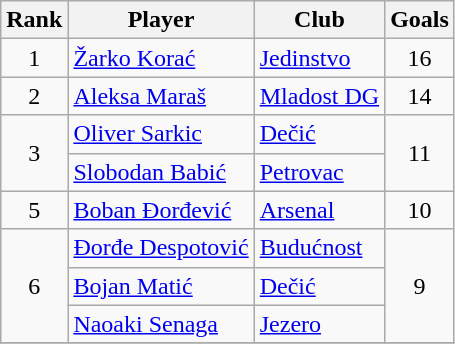<table class="wikitable" style="text-align:center;">
<tr>
<th>Rank</th>
<th>Player</th>
<th>Club</th>
<th>Goals</th>
</tr>
<tr>
<td>1</td>
<td align="left"> <a href='#'>Žarko Korać</a></td>
<td align="left"><a href='#'>Jedinstvo</a></td>
<td>16</td>
</tr>
<tr>
<td>2</td>
<td align="left"> <a href='#'>Aleksa Maraš</a></td>
<td align="left"><a href='#'>Mladost DG</a></td>
<td>14</td>
</tr>
<tr>
<td rowspan="2">3</td>
<td align="left"> <a href='#'>Oliver Sarkic</a></td>
<td align="left"><a href='#'>Dečić</a></td>
<td rowspan="2">11</td>
</tr>
<tr>
<td align="left"> <a href='#'>Slobodan Babić</a></td>
<td align="left"><a href='#'>Petrovac</a></td>
</tr>
<tr>
<td>5</td>
<td align="left"> <a href='#'>Boban Đorđević</a></td>
<td align="left"><a href='#'>Arsenal</a></td>
<td>10</td>
</tr>
<tr>
<td rowspan="3">6</td>
<td align="left"> <a href='#'>Đorđe Despotović</a></td>
<td align="left"><a href='#'>Budućnost</a></td>
<td rowspan="3">9</td>
</tr>
<tr>
<td align="left"> <a href='#'>Bojan Matić</a></td>
<td align="left"><a href='#'>Dečić</a></td>
</tr>
<tr>
<td align="left"> <a href='#'>Naoaki Senaga</a></td>
<td align="left"><a href='#'>Jezero</a></td>
</tr>
<tr>
</tr>
</table>
